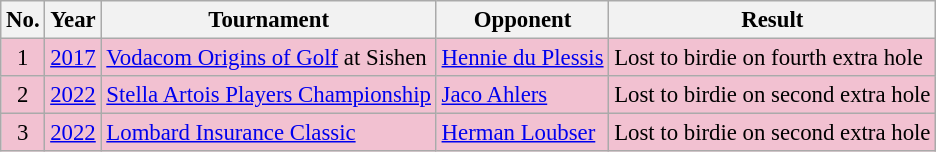<table class="wikitable" style="font-size:95%;">
<tr>
<th>No.</th>
<th>Year</th>
<th>Tournament</th>
<th>Opponent</th>
<th>Result</th>
</tr>
<tr style="background:#F2C1D1;">
<td align=center>1</td>
<td><a href='#'>2017</a></td>
<td><a href='#'>Vodacom Origins of Golf</a> at Sishen</td>
<td> <a href='#'>Hennie du Plessis</a></td>
<td>Lost to birdie on fourth extra hole</td>
</tr>
<tr style="background:#F2C1D1;">
<td align=center>2</td>
<td><a href='#'>2022</a></td>
<td><a href='#'>Stella Artois Players Championship</a></td>
<td> <a href='#'>Jaco Ahlers</a></td>
<td>Lost to birdie on second extra hole</td>
</tr>
<tr style="background:#F2C1D1;">
<td align=center>3</td>
<td><a href='#'>2022</a></td>
<td><a href='#'>Lombard Insurance Classic</a></td>
<td> <a href='#'>Herman Loubser</a></td>
<td>Lost to birdie on second extra hole</td>
</tr>
</table>
